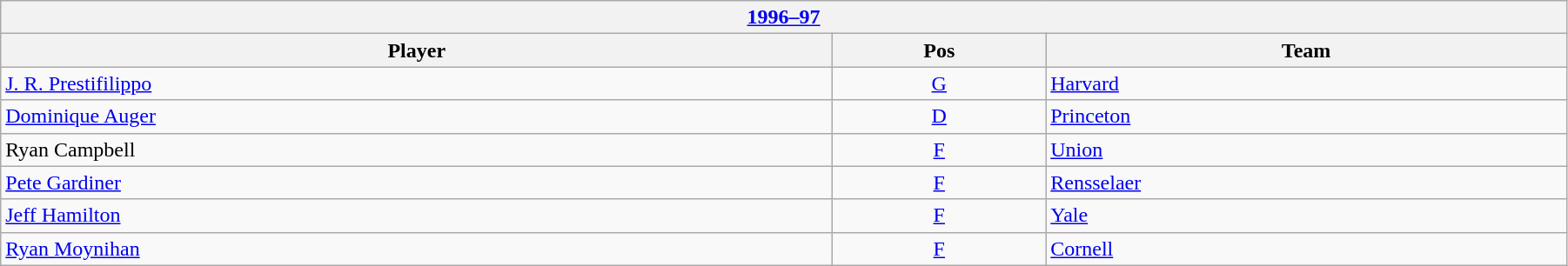<table class="wikitable" width=95%>
<tr>
<th colspan=3><a href='#'>1996–97</a></th>
</tr>
<tr>
<th>Player</th>
<th>Pos</th>
<th>Team</th>
</tr>
<tr>
<td><a href='#'>J. R. Prestifilippo</a></td>
<td align=center><a href='#'>G</a></td>
<td><a href='#'>Harvard</a></td>
</tr>
<tr>
<td><a href='#'>Dominique Auger</a></td>
<td align=center><a href='#'>D</a></td>
<td><a href='#'>Princeton</a></td>
</tr>
<tr>
<td>Ryan Campbell</td>
<td align=center><a href='#'>F</a></td>
<td><a href='#'>Union</a></td>
</tr>
<tr>
<td><a href='#'>Pete Gardiner</a></td>
<td align=center><a href='#'>F</a></td>
<td><a href='#'>Rensselaer</a></td>
</tr>
<tr>
<td><a href='#'>Jeff Hamilton</a></td>
<td align=center><a href='#'>F</a></td>
<td><a href='#'>Yale</a></td>
</tr>
<tr>
<td><a href='#'>Ryan Moynihan</a></td>
<td align=center><a href='#'>F</a></td>
<td><a href='#'>Cornell</a></td>
</tr>
</table>
